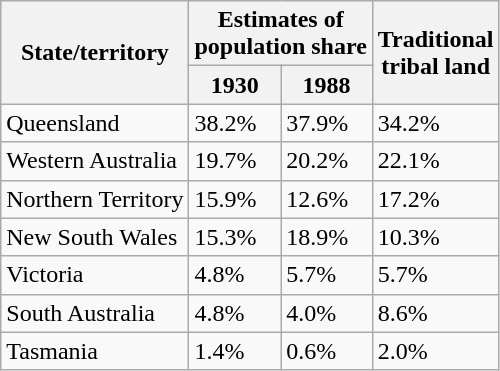<table class="wikitable">
<tr>
<th rowspan=2>State/territory</th>
<th colspan=2>Estimates of<br>population share</th>
<th rowspan=2>Traditional<br>tribal land</th>
</tr>
<tr>
<th>1930</th>
<th>1988</th>
</tr>
<tr>
<td>Queensland</td>
<td>38.2%</td>
<td>37.9%</td>
<td>34.2%</td>
</tr>
<tr>
<td>Western Australia</td>
<td>19.7%</td>
<td>20.2%</td>
<td>22.1%</td>
</tr>
<tr>
<td>Northern Territory</td>
<td>15.9%</td>
<td>12.6%</td>
<td>17.2%</td>
</tr>
<tr>
<td>New South Wales</td>
<td>15.3%</td>
<td>18.9%</td>
<td>10.3%</td>
</tr>
<tr>
<td>Victoria</td>
<td>4.8%</td>
<td>5.7%</td>
<td>5.7%</td>
</tr>
<tr>
<td>South Australia</td>
<td>4.8%</td>
<td>4.0%</td>
<td>8.6%</td>
</tr>
<tr>
<td>Tasmania</td>
<td>1.4%</td>
<td>0.6%</td>
<td>2.0%</td>
</tr>
</table>
